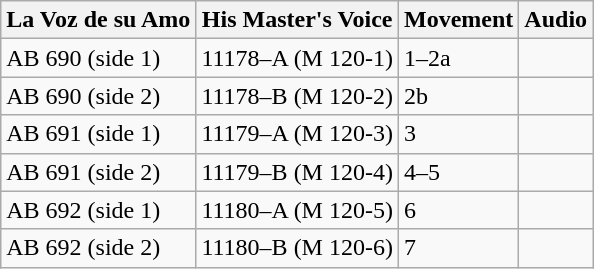<table class="wikitable floatright">
<tr>
<th>La Voz de su Amo</th>
<th>His Master's Voice</th>
<th>Movement</th>
<th>Audio</th>
</tr>
<tr>
<td>AB 690 (side 1)</td>
<td>11178–A (M 120-1)</td>
<td>1–2a</td>
<td></td>
</tr>
<tr>
<td>AB 690 (side 2)</td>
<td>11178–B (M 120-2)</td>
<td>2b</td>
<td></td>
</tr>
<tr>
<td>AB 691 (side 1)</td>
<td>11179–A (M 120-3)</td>
<td>3</td>
<td></td>
</tr>
<tr>
<td>AB 691 (side 2)</td>
<td>11179–B (M 120-4)</td>
<td>4–5</td>
<td></td>
</tr>
<tr>
<td>AB 692 (side 1)</td>
<td>11180–A (M 120-5)</td>
<td>6</td>
<td></td>
</tr>
<tr>
<td>AB 692 (side 2)</td>
<td>11180–B (M 120-6)</td>
<td>7</td>
<td></td>
</tr>
</table>
